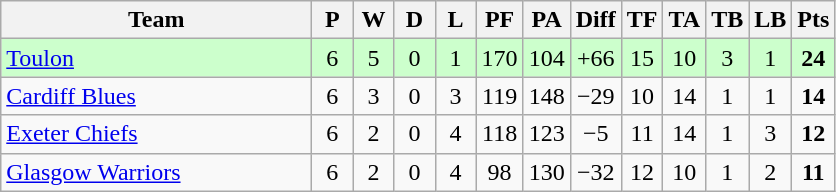<table class="wikitable" style="text-align: center;">
<tr>
<th style="width:200px;">Team</th>
<th width="20">P</th>
<th width="20">W</th>
<th width="20">D</th>
<th width="20">L</th>
<th width="20">PF</th>
<th width="20">PA</th>
<th width="20">Diff</th>
<th width="20">TF</th>
<th width="20">TA</th>
<th width="20">TB</th>
<th width="20">LB</th>
<th width="20">Pts</th>
</tr>
<tr bgcolor="#ccffcc">
<td align=left> <a href='#'>Toulon</a></td>
<td>6</td>
<td>5</td>
<td>0</td>
<td>1</td>
<td>170</td>
<td>104</td>
<td>+66</td>
<td>15</td>
<td>10</td>
<td>3</td>
<td>1</td>
<td><strong>24</strong></td>
</tr>
<tr>
<td align=left> <a href='#'>Cardiff Blues</a></td>
<td>6</td>
<td>3</td>
<td>0</td>
<td>3</td>
<td>119</td>
<td>148</td>
<td>−29</td>
<td>10</td>
<td>14</td>
<td>1</td>
<td>1</td>
<td><strong>14</strong></td>
</tr>
<tr>
<td align=left> <a href='#'>Exeter Chiefs</a></td>
<td>6</td>
<td>2</td>
<td>0</td>
<td>4</td>
<td>118</td>
<td>123</td>
<td>−5</td>
<td>11</td>
<td>14</td>
<td>1</td>
<td>3</td>
<td><strong>12</strong></td>
</tr>
<tr>
<td align=left> <a href='#'>Glasgow Warriors</a></td>
<td>6</td>
<td>2</td>
<td>0</td>
<td>4</td>
<td>98</td>
<td>130</td>
<td>−32</td>
<td>12</td>
<td>10</td>
<td>1</td>
<td>2</td>
<td><strong>11</strong></td>
</tr>
</table>
